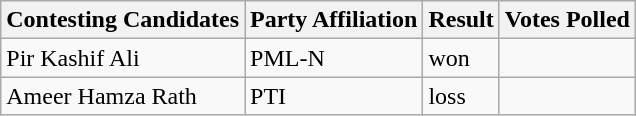<table class="wikitable sortable">
<tr>
<th>Contesting Candidates</th>
<th>Party Affiliation</th>
<th>Result</th>
<th>Votes Polled</th>
</tr>
<tr>
<td>Pir Kashif Ali</td>
<td>PML-N</td>
<td>won</td>
<td></td>
</tr>
<tr>
<td>Ameer Hamza Rath</td>
<td>PTI</td>
<td>loss</td>
<td></td>
</tr>
</table>
